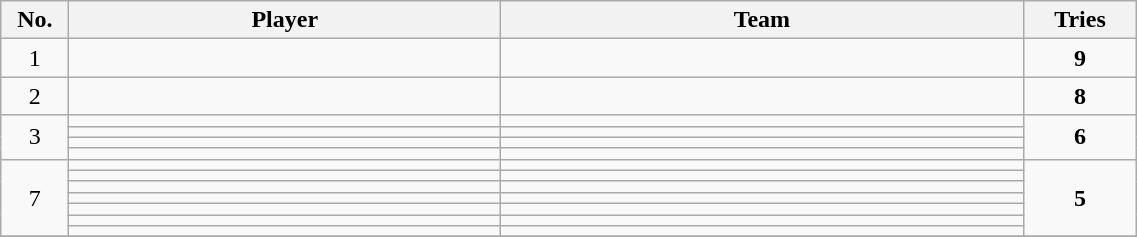<table class="wikitable sortable" style="text-align:center;width:60%">
<tr>
<th style="width:6%">No.</th>
<th style="width:38%">Player</th>
<th style="width:46%">Team</th>
<th style="width:10%">Tries</th>
</tr>
<tr>
<td>1</td>
<td style="text-align:left"></td>
<td style="text-align:left"></td>
<td><strong>9</strong></td>
</tr>
<tr>
<td>2</td>
<td style="text-align:left"></td>
<td style="text-align:left"></td>
<td><strong>8</strong></td>
</tr>
<tr>
<td rowspan="4">3</td>
<td style="text-align:left"></td>
<td style="text-align:left"></td>
<td rowspan="4"><strong>6</strong></td>
</tr>
<tr>
<td style="text-align:left"></td>
<td style="text-align:left"></td>
</tr>
<tr>
<td style="text-align:left"></td>
<td style="text-align:left"></td>
</tr>
<tr>
<td style="text-align:left"></td>
<td style="text-align:left"></td>
</tr>
<tr>
<td rowspan="7">7</td>
<td style="text-align:left"></td>
<td style="text-align:left"></td>
<td rowspan="7"><strong>5</strong></td>
</tr>
<tr>
<td style="text-align:left"></td>
<td style="text-align:left"></td>
</tr>
<tr>
<td style="text-align:left"></td>
<td style="text-align:left"></td>
</tr>
<tr>
<td style="text-align:left"></td>
<td style="text-align:left"></td>
</tr>
<tr>
<td style="text-align:left"></td>
<td style="text-align:left"></td>
</tr>
<tr>
<td style="text-align:left"></td>
<td style="text-align:left"></td>
</tr>
<tr>
<td style="text-align:left"></td>
<td style="text-align:left"></td>
</tr>
<tr>
</tr>
</table>
